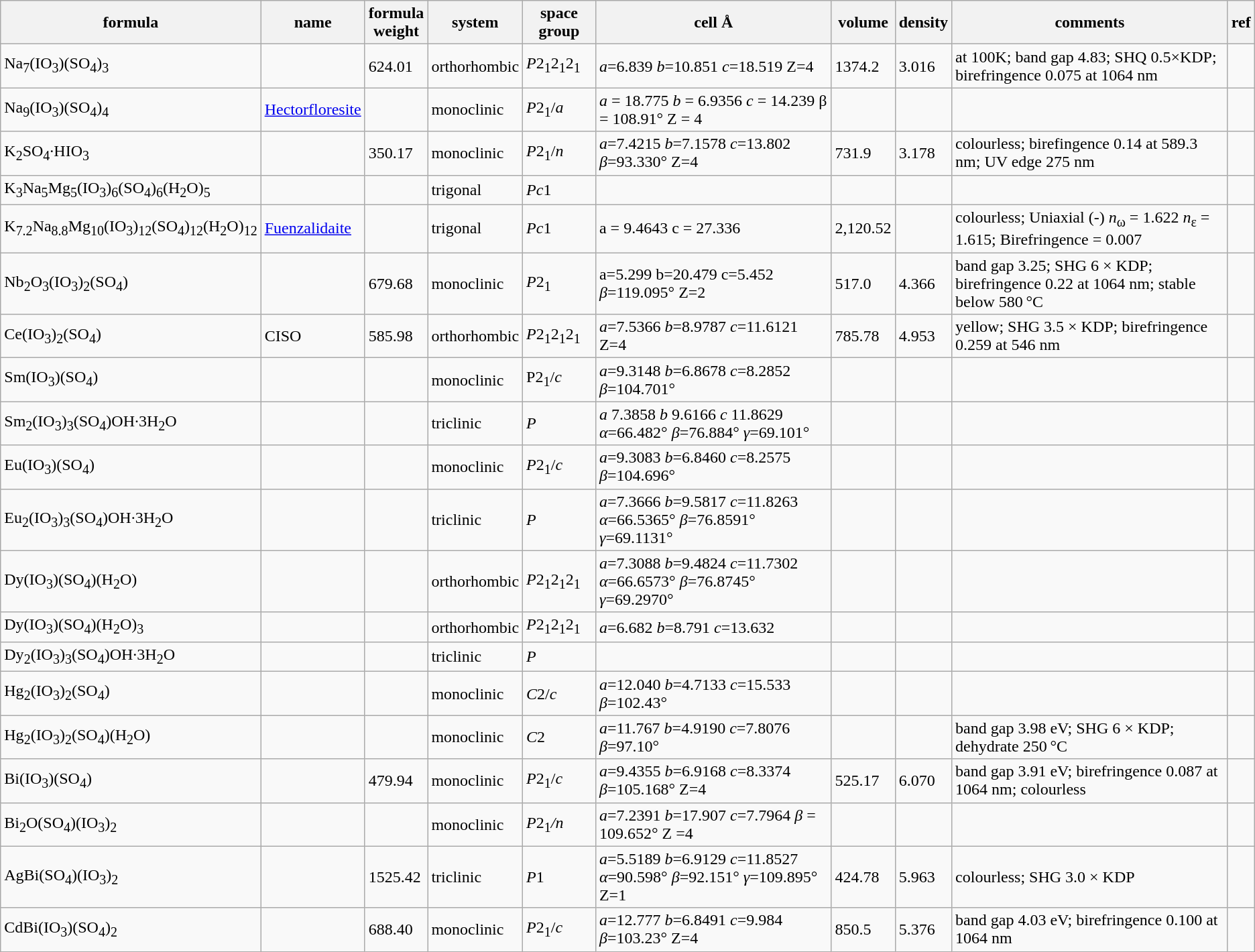<table class="wikitable">
<tr>
<th>formula</th>
<th>name</th>
<th>formula<br>weight</th>
<th>system</th>
<th>space group</th>
<th>cell Å</th>
<th>volume</th>
<th>density</th>
<th>comments</th>
<th>ref</th>
</tr>
<tr>
<td>Na<sub>7</sub>(IO<sub>3</sub>)(SO<sub>4</sub>)<sub>3</sub></td>
<td></td>
<td>624.01</td>
<td>orthorhombic</td>
<td><em>P</em>2<sub>1</sub>2<sub>1</sub>2<sub>1</sub></td>
<td><em>a</em>=6.839 <em>b</em>=10.851 <em>c</em>=18.519 Z=4</td>
<td>1374.2</td>
<td>3.016</td>
<td>at 100K; band gap 4.83; SHQ 0.5×KDP; birefringence 0.075 at 1064 nm</td>
<td></td>
</tr>
<tr>
<td>Na<sub>9</sub>(IO<sub>3</sub>)(SO<sub>4</sub>)<sub>4</sub></td>
<td><a href='#'>Hectorfloresite</a></td>
<td></td>
<td>monoclinic</td>
<td><em>P</em>2<sub>1</sub>/<em>a</em></td>
<td><em>a</em> = 18.775 <em>b</em> = 6.9356 <em>c</em> = 14.239 β = 108.91° Z = 4</td>
<td></td>
<td></td>
<td></td>
<td></td>
</tr>
<tr>
<td>K<sub>2</sub>SO<sub>4</sub>·HIO<sub>3</sub></td>
<td></td>
<td>350.17</td>
<td>monoclinic</td>
<td><em>P</em>2<sub>1</sub>/<em>n</em></td>
<td><em>a</em>=7.4215 <em>b</em>=7.1578 <em>c</em>=13.802 <em>β</em>=93.330° Z=4</td>
<td>731.9</td>
<td>3.178</td>
<td>colourless; birefingence 0.14 at 589.3 nm; UV edge 275 nm</td>
<td></td>
</tr>
<tr>
<td>K<sub>3</sub>Na<sub>5</sub>Mg<sub>5</sub>(IO<sub>3</sub>)<sub>6</sub>(SO<sub>4</sub>)<sub>6</sub>(H<sub>2</sub>O)<sub>5</sub></td>
<td></td>
<td></td>
<td>trigonal</td>
<td><em>P</em><em>c</em>1</td>
<td></td>
<td></td>
<td></td>
<td></td>
<td></td>
</tr>
<tr>
<td>K<sub>7.2</sub>Na<sub>8.8</sub>Mg<sub>10</sub>(IO<sub>3</sub>)<sub>12</sub>(SO<sub>4</sub>)<sub>12</sub>(H<sub>2</sub>O)<sub>12</sub></td>
<td><a href='#'>Fuenzalidaite</a></td>
<td></td>
<td>trigonal</td>
<td><em>P</em><em>c</em>1</td>
<td>a = 9.4643 c = 27.336</td>
<td>2,120.52</td>
<td></td>
<td>colourless; Uniaxial (-) <em>n</em><sub>ω</sub> = 1.622 <em>n</em><sub>ε</sub> = 1.615; Birefringence = 0.007</td>
<td></td>
</tr>
<tr>
<td>Nb<sub>2</sub>O<sub>3</sub>(IO<sub>3</sub>)<sub>2</sub>(SO<sub>4</sub>)</td>
<td></td>
<td>679.68</td>
<td>monoclinic</td>
<td><em>P</em>2<sub>1</sub></td>
<td>a=5.299 b=20.479 c=5.452 <em>β</em>=119.095° Z=2</td>
<td>517.0</td>
<td>4.366</td>
<td>band gap 3.25; SHG 6 × KDP; birefringence 0.22 at 1064 nm; stable below 580 °C</td>
<td></td>
</tr>
<tr>
<td>Ce(IO<sub>3</sub>)<sub>2</sub>(SO<sub>4</sub>)</td>
<td>CISO</td>
<td>585.98</td>
<td>orthorhombic</td>
<td><em>P</em>2<sub>1</sub>2<sub>1</sub>2<sub>1</sub></td>
<td><em>a</em>=7.5366 <em>b</em>=8.9787 <em>c</em>=11.6121 Z=4</td>
<td>785.78</td>
<td>4.953</td>
<td>yellow; SHG 3.5 × KDP; birefringence 0.259 at 546 nm</td>
<td></td>
</tr>
<tr>
<td>Sm(IO<sub>3</sub>)(SO<sub>4</sub>)</td>
<td></td>
<td></td>
<td>monoclinic</td>
<td>P2<sub>1</sub>/<em>c</em></td>
<td><em>a</em>=9.3148 <em>b</em>=6.8678 <em>c</em>=8.2852 <em>β</em>=104.701°</td>
<td></td>
<td></td>
<td></td>
<td></td>
</tr>
<tr>
<td>Sm<sub>2</sub>(IO<sub>3</sub>)<sub>3</sub>(SO<sub>4</sub>)OH·3H<sub>2</sub>O</td>
<td></td>
<td></td>
<td>triclinic</td>
<td><em>P</em></td>
<td><em>a</em> 7.3858 <em>b</em> 9.6166 <em>c</em> 11.8629 <em>α</em>=66.482° <em>β</em>=76.884° <em>γ</em>=69.101°</td>
<td></td>
<td></td>
<td></td>
<td></td>
</tr>
<tr>
<td>Eu(IO<sub>3</sub>)(SO<sub>4</sub>)</td>
<td></td>
<td></td>
<td>monoclinic</td>
<td><em>P</em>2<sub>1</sub>/<em>c</em></td>
<td><em>a</em>=9.3083 <em>b</em>=6.8460 <em>c</em>=8.2575 <em>β</em>=104.696°</td>
<td></td>
<td></td>
<td></td>
<td></td>
</tr>
<tr>
<td>Eu<sub>2</sub>(IO<sub>3</sub>)<sub>3</sub>(SO<sub>4</sub>)OH·3H<sub>2</sub>O</td>
<td></td>
<td></td>
<td>triclinic</td>
<td><em>P</em></td>
<td><em>a</em>=7.3666 <em>b</em>=9.5817 <em>c</em>=11.8263 <em>α</em>=66.5365° <em>β</em>=76.8591° <em>γ</em>=69.1131°</td>
<td></td>
<td></td>
<td></td>
<td></td>
</tr>
<tr>
<td>Dy(IO<sub>3</sub>)(SO<sub>4</sub>)(H<sub>2</sub>O)</td>
<td></td>
<td></td>
<td>orthorhombic</td>
<td><em>P</em>2<sub>1</sub>2<sub>1</sub>2<sub>1</sub></td>
<td><em>a</em>=7.3088 <em>b</em>=9.4824 <em>c</em>=11.7302 <em>α</em>=66.6573° <em>β</em>=76.8745° <em>γ</em>=69.2970°</td>
<td></td>
<td></td>
<td></td>
<td></td>
</tr>
<tr>
<td>Dy(IO<sub>3</sub>)(SO<sub>4</sub>)(H<sub>2</sub>O)<sub>3</sub></td>
<td></td>
<td></td>
<td>orthorhombic</td>
<td><em>P</em>2<sub>1</sub>2<sub>1</sub>2<sub>1</sub></td>
<td><em>a</em>=6.682 <em>b</em>=8.791 <em>c</em>=13.632</td>
<td></td>
<td></td>
<td></td>
<td></td>
</tr>
<tr>
<td>Dy<sub>2</sub>(IO<sub>3</sub>)<sub>3</sub>(SO<sub>4</sub>)OH·3H<sub>2</sub>O</td>
<td></td>
<td></td>
<td>triclinic</td>
<td><em>P</em></td>
<td></td>
<td></td>
<td></td>
<td></td>
<td></td>
</tr>
<tr>
<td>Hg<sub>2</sub>(IO<sub>3</sub>)<sub>2</sub>(SO<sub>4</sub>)</td>
<td></td>
<td></td>
<td>monoclinic</td>
<td><em>C</em>2/<em>c</em></td>
<td><em>a</em>=12.040 <em>b</em>=4.7133 <em>c</em>=15.533 <em>β</em>=102.43°</td>
<td></td>
<td></td>
<td></td>
<td></td>
</tr>
<tr>
<td>Hg<sub>2</sub>(IO<sub>3</sub>)<sub>2</sub>(SO<sub>4</sub>)(H<sub>2</sub>O)</td>
<td></td>
<td></td>
<td>monoclinic</td>
<td><em>C</em>2</td>
<td><em>a</em>=11.767 <em>b</em>=4.9190 <em>c</em>=7.8076 <em>β</em>=97.10°</td>
<td></td>
<td></td>
<td>band gap 3.98 eV; SHG 6 × KDP; dehydrate 250 °C</td>
<td></td>
</tr>
<tr>
<td>Bi(IO<sub>3</sub>)(SO<sub>4</sub>)</td>
<td></td>
<td>479.94</td>
<td>monoclinic</td>
<td><em>P</em>2<sub>1</sub>/<em>c</em></td>
<td><em>a</em>=9.4355 <em>b</em>=6.9168 <em>c</em>=8.3374 <em>β</em>=105.168° Z=4</td>
<td>525.17</td>
<td>6.070</td>
<td>band gap 3.91 eV; birefringence 0.087 at 1064 nm; colourless</td>
<td></td>
</tr>
<tr>
<td>Bi<sub>2</sub>O(SO<sub>4</sub>)(IO<sub>3</sub>)<sub>2</sub></td>
<td></td>
<td></td>
<td>monoclinic</td>
<td><em>P</em>2<sub>1</sub><em>/n</em></td>
<td><em>a</em>=7.2391 <em>b</em>=17.907 <em>c</em>=7.7964 <em>β</em> = 109.652° Z =4</td>
<td></td>
<td></td>
<td></td>
<td></td>
</tr>
<tr>
<td>AgBi(SO<sub>4</sub>)(IO<sub>3</sub>)<sub>2</sub></td>
<td></td>
<td>1525.42</td>
<td>triclinic</td>
<td><em>P</em>1</td>
<td><em>a</em>=5.5189 <em>b</em>=6.9129 <em>c</em>=11.8527 <em>α</em>=90.598° <em>β</em>=92.151° <em>γ</em>=109.895° Z=1</td>
<td>424.78</td>
<td>5.963</td>
<td>colourless; SHG 3.0 × KDP</td>
<td></td>
</tr>
<tr>
<td>CdBi(IO<sub>3</sub>)(SO<sub>4</sub>)<sub>2</sub></td>
<td></td>
<td>688.40</td>
<td>monoclinic</td>
<td><em>P</em>2<sub>1</sub>/<em>c</em></td>
<td><em>a</em>=12.777 <em>b</em>=6.8491 <em>c</em>=9.984 <em>β</em>=103.23° Z=4</td>
<td>850.5</td>
<td>5.376</td>
<td>band gap 4.03 eV; birefringence 0.100 at 1064 nm</td>
<td></td>
</tr>
</table>
